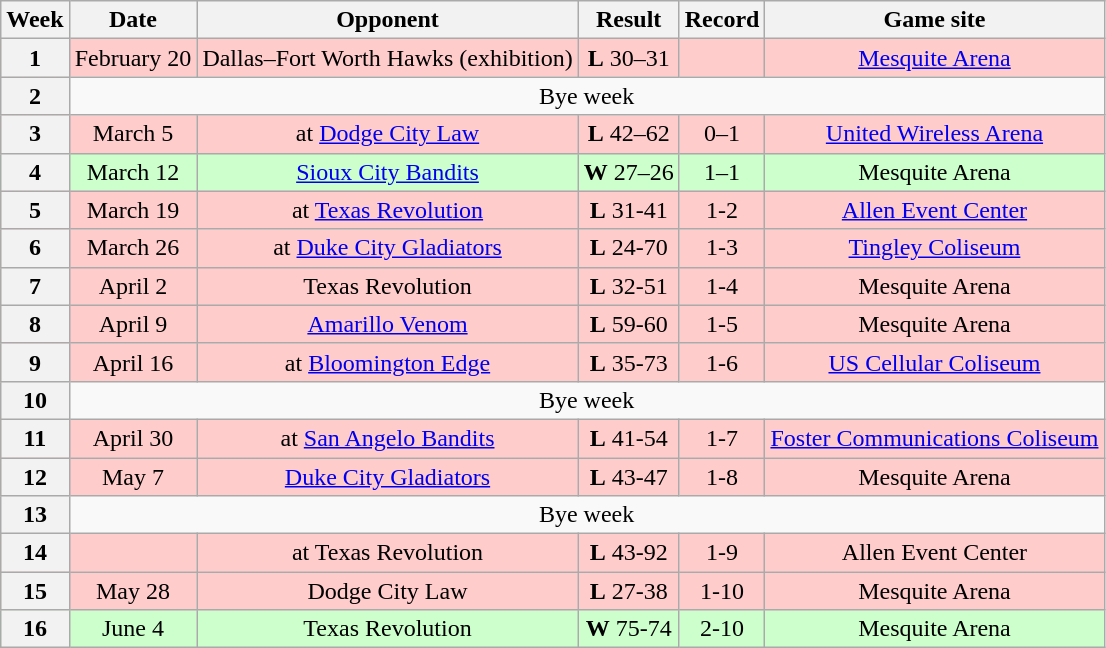<table class="wikitable" style="text-align:center">
<tr>
<th>Week</th>
<th>Date</th>
<th>Opponent</th>
<th>Result</th>
<th>Record</th>
<th>Game site</th>
</tr>
<tr style="background:#fcc">
<th>1</th>
<td>February 20</td>
<td>Dallas–Fort Worth Hawks (exhibition)</td>
<td><strong>L</strong> 30–31</td>
<td></td>
<td><a href='#'>Mesquite Arena</a></td>
</tr>
<tr>
<th>2</th>
<td colspan=5>Bye week</td>
</tr>
<tr style="background:#fcc">
<th>3</th>
<td>March 5</td>
<td>at <a href='#'>Dodge City Law</a></td>
<td><strong>L</strong> 42–62</td>
<td>0–1</td>
<td><a href='#'>United Wireless Arena</a></td>
</tr>
<tr style="background:#cfc">
<th>4</th>
<td>March 12</td>
<td><a href='#'>Sioux City Bandits</a></td>
<td><strong>W</strong> 27–26</td>
<td>1–1</td>
<td>Mesquite Arena</td>
</tr>
<tr style="background:#fcc">
<th>5</th>
<td>March 19</td>
<td>at <a href='#'>Texas Revolution</a></td>
<td><strong>L</strong> 31-41</td>
<td>1-2</td>
<td><a href='#'>Allen Event Center</a></td>
</tr>
<tr style="background:#fcc">
<th>6</th>
<td>March 26</td>
<td>at <a href='#'>Duke City Gladiators</a></td>
<td><strong>L</strong> 24-70</td>
<td>1-3</td>
<td><a href='#'>Tingley Coliseum</a></td>
</tr>
<tr style="background:#fcc">
<th>7</th>
<td>April 2</td>
<td>Texas Revolution</td>
<td><strong>L</strong> 32-51</td>
<td>1-4</td>
<td>Mesquite Arena</td>
</tr>
<tr style="background:#fcc">
<th>8</th>
<td>April 9</td>
<td><a href='#'>Amarillo Venom</a></td>
<td><strong>L</strong> 59-60</td>
<td>1-5</td>
<td>Mesquite Arena</td>
</tr>
<tr style="background:#fcc">
<th>9</th>
<td>April 16</td>
<td>at <a href='#'>Bloomington Edge</a></td>
<td><strong>L</strong> 35-73</td>
<td>1-6</td>
<td><a href='#'>US Cellular Coliseum</a></td>
</tr>
<tr>
<th>10</th>
<td colspan=5>Bye week</td>
</tr>
<tr style="background:#fcc">
<th>11</th>
<td>April 30</td>
<td>at <a href='#'>San Angelo Bandits</a></td>
<td><strong>L</strong> 41-54</td>
<td>1-7</td>
<td><a href='#'>Foster Communications Coliseum</a></td>
</tr>
<tr style="background:#fcc">
<th>12</th>
<td>May 7</td>
<td><a href='#'>Duke City Gladiators</a></td>
<td><strong>L</strong> 43-47</td>
<td>1-8</td>
<td>Mesquite Arena</td>
</tr>
<tr>
<th>13</th>
<td Colspan=5>Bye week</td>
</tr>
<tr style="background:#fcc">
<th>14</th>
<td></td>
<td>at Texas Revolution</td>
<td><strong>L</strong> 43-92</td>
<td>1-9</td>
<td>Allen Event Center</td>
</tr>
<tr style="background:#fcc">
<th>15</th>
<td>May 28</td>
<td>Dodge City Law</td>
<td><strong>L</strong> 27-38</td>
<td>1-10</td>
<td>Mesquite Arena</td>
</tr>
<tr style="background:#cfc">
<th>16</th>
<td>June 4</td>
<td>Texas Revolution</td>
<td><strong>W</strong> 75-74</td>
<td>2-10</td>
<td>Mesquite Arena</td>
</tr>
</table>
